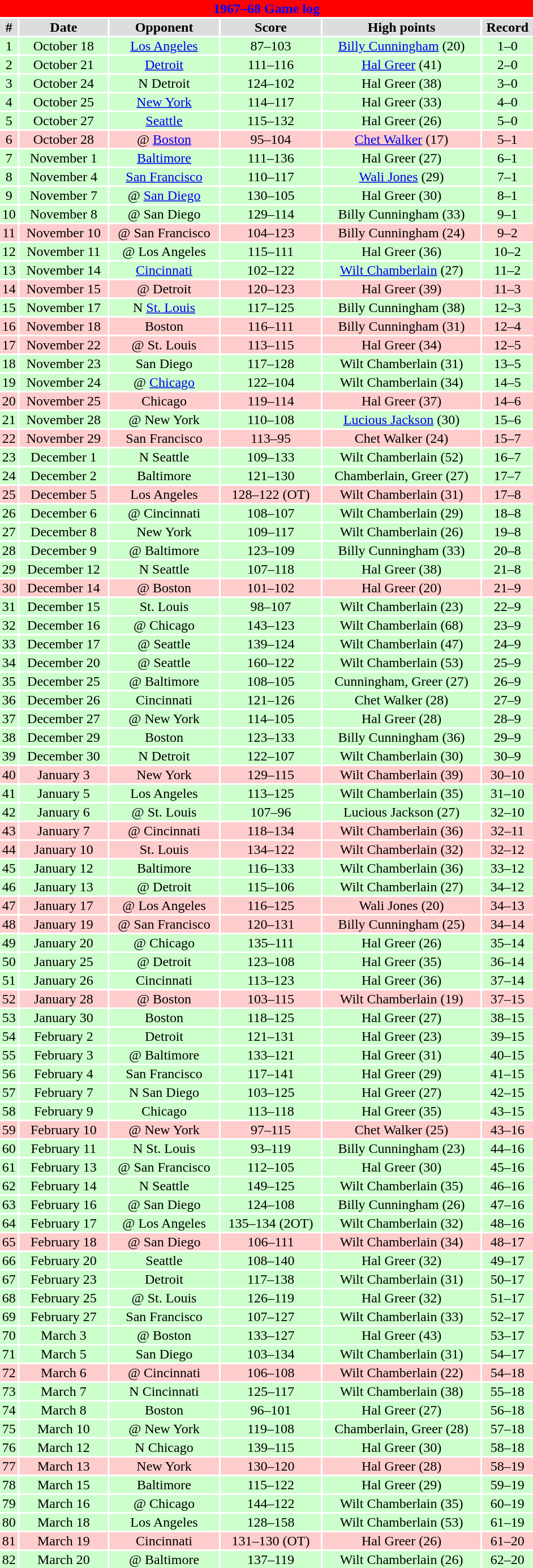<table class="toccolours collapsible" width=50% style="clear:both; margin:1.5em auto; text-align:center">
<tr>
<th colspan=11 style="background:#FF0000; color:#0000FF;">1967–68 Game log</th>
</tr>
<tr align="center" bgcolor="#dddddd">
<td><strong>#</strong></td>
<td><strong>Date</strong></td>
<td><strong>Opponent</strong></td>
<td><strong>Score</strong></td>
<td><strong>High points</strong></td>
<td><strong>Record</strong></td>
</tr>
<tr align="center" bgcolor="#ccffcc">
<td>1</td>
<td>October 18</td>
<td><a href='#'>Los Angeles</a></td>
<td>87–103</td>
<td><a href='#'>Billy Cunningham</a> (20)</td>
<td>1–0</td>
</tr>
<tr align="center" bgcolor="#ccffcc">
<td>2</td>
<td>October 21</td>
<td><a href='#'>Detroit</a></td>
<td>111–116</td>
<td><a href='#'>Hal Greer</a> (41)</td>
<td>2–0</td>
</tr>
<tr align="center" bgcolor="#ccffcc">
<td>3</td>
<td>October 24</td>
<td>N Detroit</td>
<td>124–102</td>
<td>Hal Greer (38)</td>
<td>3–0</td>
</tr>
<tr align="center" bgcolor="#ccffcc">
<td>4</td>
<td>October 25</td>
<td><a href='#'>New York</a></td>
<td>114–117</td>
<td>Hal Greer (33)</td>
<td>4–0</td>
</tr>
<tr align="center" bgcolor="#ccffcc">
<td>5</td>
<td>October 27</td>
<td><a href='#'>Seattle</a></td>
<td>115–132</td>
<td>Hal Greer (26)</td>
<td>5–0</td>
</tr>
<tr align="center" bgcolor="#ffcccc">
<td>6</td>
<td>October 28</td>
<td>@ <a href='#'>Boston</a></td>
<td>95–104</td>
<td><a href='#'>Chet Walker</a> (17)</td>
<td>5–1</td>
</tr>
<tr align="center" bgcolor="#ccffcc">
<td>7</td>
<td>November 1</td>
<td><a href='#'>Baltimore</a></td>
<td>111–136</td>
<td>Hal Greer (27)</td>
<td>6–1</td>
</tr>
<tr align="center" bgcolor="#ccffcc">
<td>8</td>
<td>November 4</td>
<td><a href='#'>San Francisco</a></td>
<td>110–117</td>
<td><a href='#'>Wali Jones</a> (29)</td>
<td>7–1</td>
</tr>
<tr align="center" bgcolor="#ccffcc">
<td>9</td>
<td>November 7</td>
<td>@ <a href='#'>San Diego</a></td>
<td>130–105</td>
<td>Hal Greer (30)</td>
<td>8–1</td>
</tr>
<tr align="center" bgcolor="#ccffcc">
<td>10</td>
<td>November 8</td>
<td>@ San Diego</td>
<td>129–114</td>
<td>Billy Cunningham (33)</td>
<td>9–1</td>
</tr>
<tr align="center" bgcolor="#ffcccc">
<td>11</td>
<td>November 10</td>
<td>@ San Francisco</td>
<td>104–123</td>
<td>Billy Cunningham (24)</td>
<td>9–2</td>
</tr>
<tr align="center" bgcolor="#ccffcc">
<td>12</td>
<td>November 11</td>
<td>@ Los Angeles</td>
<td>115–111</td>
<td>Hal Greer (36)</td>
<td>10–2</td>
</tr>
<tr align="center" bgcolor="#ccffcc">
<td>13</td>
<td>November 14</td>
<td><a href='#'>Cincinnati</a></td>
<td>102–122</td>
<td><a href='#'>Wilt Chamberlain</a> (27)</td>
<td>11–2</td>
</tr>
<tr align="center" bgcolor="#ffcccc">
<td>14</td>
<td>November 15</td>
<td>@ Detroit</td>
<td>120–123</td>
<td>Hal Greer (39)</td>
<td>11–3</td>
</tr>
<tr align="center" bgcolor="#ccffcc">
<td>15</td>
<td>November 17</td>
<td>N <a href='#'>St. Louis</a></td>
<td>117–125</td>
<td>Billy Cunningham (38)</td>
<td>12–3</td>
</tr>
<tr align="center" bgcolor="#ffcccc">
<td>16</td>
<td>November 18</td>
<td>Boston</td>
<td>116–111</td>
<td>Billy Cunningham (31)</td>
<td>12–4</td>
</tr>
<tr align="center" bgcolor="#ffcccc">
<td>17</td>
<td>November 22</td>
<td>@ St. Louis</td>
<td>113–115</td>
<td>Hal Greer (34)</td>
<td>12–5</td>
</tr>
<tr align="center" bgcolor="#ccffcc">
<td>18</td>
<td>November 23</td>
<td>San Diego</td>
<td>117–128</td>
<td>Wilt Chamberlain (31)</td>
<td>13–5</td>
</tr>
<tr align="center" bgcolor="#ccffcc">
<td>19</td>
<td>November 24</td>
<td>@ <a href='#'>Chicago</a></td>
<td>122–104</td>
<td>Wilt Chamberlain (34)</td>
<td>14–5</td>
</tr>
<tr align="center" bgcolor="#ffcccc">
<td>20</td>
<td>November 25</td>
<td>Chicago</td>
<td>119–114</td>
<td>Hal Greer (37)</td>
<td>14–6</td>
</tr>
<tr align="center" bgcolor="#ccffcc">
<td>21</td>
<td>November 28</td>
<td>@ New York</td>
<td>110–108</td>
<td><a href='#'>Lucious Jackson</a> (30)</td>
<td>15–6</td>
</tr>
<tr align="center" bgcolor="#ffcccc">
<td>22</td>
<td>November 29</td>
<td>San Francisco</td>
<td>113–95</td>
<td>Chet Walker (24)</td>
<td>15–7</td>
</tr>
<tr align="center" bgcolor="#ccffcc">
<td>23</td>
<td>December 1</td>
<td>N Seattle</td>
<td>109–133</td>
<td>Wilt Chamberlain (52)</td>
<td>16–7</td>
</tr>
<tr align="center" bgcolor="#ccffcc">
<td>24</td>
<td>December 2</td>
<td>Baltimore</td>
<td>121–130</td>
<td>Chamberlain, Greer (27)</td>
<td>17–7</td>
</tr>
<tr align="center" bgcolor="#ffcccc">
<td>25</td>
<td>December 5</td>
<td>Los Angeles</td>
<td>128–122 (OT)</td>
<td>Wilt Chamberlain (31)</td>
<td>17–8</td>
</tr>
<tr align="center" bgcolor="#ccffcc">
<td>26</td>
<td>December 6</td>
<td>@ Cincinnati</td>
<td>108–107</td>
<td>Wilt Chamberlain (29)</td>
<td>18–8</td>
</tr>
<tr align="center" bgcolor="#ccffcc">
<td>27</td>
<td>December 8</td>
<td>New York</td>
<td>109–117</td>
<td>Wilt Chamberlain (26)</td>
<td>19–8</td>
</tr>
<tr align="center" bgcolor="#ccffcc">
<td>28</td>
<td>December 9</td>
<td>@ Baltimore</td>
<td>123–109</td>
<td>Billy Cunningham (33)</td>
<td>20–8</td>
</tr>
<tr align="center" bgcolor="#ccffcc">
<td>29</td>
<td>December 12</td>
<td>N Seattle</td>
<td>107–118</td>
<td>Hal Greer (38)</td>
<td>21–8</td>
</tr>
<tr align="center" bgcolor="#ffcccc">
<td>30</td>
<td>December 14</td>
<td>@ Boston</td>
<td>101–102</td>
<td>Hal Greer (20)</td>
<td>21–9</td>
</tr>
<tr align="center" bgcolor="#ccffcc">
<td>31</td>
<td>December 15</td>
<td>St. Louis</td>
<td>98–107</td>
<td>Wilt Chamberlain (23)</td>
<td>22–9</td>
</tr>
<tr align="center" bgcolor="#ccffcc">
<td>32</td>
<td>December 16</td>
<td>@ Chicago</td>
<td>143–123</td>
<td>Wilt Chamberlain (68)</td>
<td>23–9</td>
</tr>
<tr align="center" bgcolor="#ccffcc">
<td>33</td>
<td>December 17</td>
<td>@ Seattle</td>
<td>139–124</td>
<td>Wilt Chamberlain (47)</td>
<td>24–9</td>
</tr>
<tr align="center" bgcolor="#ccffcc">
<td>34</td>
<td>December 20</td>
<td>@ Seattle</td>
<td>160–122</td>
<td>Wilt Chamberlain (53)</td>
<td>25–9</td>
</tr>
<tr align="center" bgcolor="#ccffcc">
<td>35</td>
<td>December 25</td>
<td>@ Baltimore</td>
<td>108–105</td>
<td>Cunningham, Greer (27)</td>
<td>26–9</td>
</tr>
<tr align="center" bgcolor="#ccffcc">
<td>36</td>
<td>December 26</td>
<td>Cincinnati</td>
<td>121–126</td>
<td>Chet Walker (28)</td>
<td>27–9</td>
</tr>
<tr align="center" bgcolor="#ccffcc">
<td>37</td>
<td>December 27</td>
<td>@ New York</td>
<td>114–105</td>
<td>Hal Greer (28)</td>
<td>28–9</td>
</tr>
<tr align="center" bgcolor="#ccffcc">
<td>38</td>
<td>December 29</td>
<td>Boston</td>
<td>123–133</td>
<td>Billy Cunningham (36)</td>
<td>29–9</td>
</tr>
<tr align="center" bgcolor="#ccffcc">
<td>39</td>
<td>December 30</td>
<td>N Detroit</td>
<td>122–107</td>
<td>Wilt Chamberlain (30)</td>
<td>30–9</td>
</tr>
<tr align="center" bgcolor="#ffcccc">
<td>40</td>
<td>January 3</td>
<td>New York</td>
<td>129–115</td>
<td>Wilt Chamberlain (39)</td>
<td>30–10</td>
</tr>
<tr align="center" bgcolor="#ccffcc">
<td>41</td>
<td>January 5</td>
<td>Los Angeles</td>
<td>113–125</td>
<td>Wilt Chamberlain (35)</td>
<td>31–10</td>
</tr>
<tr align="center" bgcolor="#ccffcc">
<td>42</td>
<td>January 6</td>
<td>@ St. Louis</td>
<td>107–96</td>
<td>Lucious Jackson (27)</td>
<td>32–10</td>
</tr>
<tr align="center" bgcolor="#ffcccc">
<td>43</td>
<td>January 7</td>
<td>@ Cincinnati</td>
<td>118–134</td>
<td>Wilt Chamberlain (36)</td>
<td>32–11</td>
</tr>
<tr align="center" bgcolor="#ffcccc">
<td>44</td>
<td>January 10</td>
<td>St. Louis</td>
<td>134–122</td>
<td>Wilt Chamberlain (32)</td>
<td>32–12</td>
</tr>
<tr align="center" bgcolor="#ccffcc">
<td>45</td>
<td>January 12</td>
<td>Baltimore</td>
<td>116–133</td>
<td>Wilt Chamberlain (36)</td>
<td>33–12</td>
</tr>
<tr align="center" bgcolor="#ccffcc">
<td>46</td>
<td>January 13</td>
<td>@ Detroit</td>
<td>115–106</td>
<td>Wilt Chamberlain (27)</td>
<td>34–12</td>
</tr>
<tr align="center" bgcolor="#ffcccc">
<td>47</td>
<td>January 17</td>
<td>@ Los Angeles</td>
<td>116–125</td>
<td>Wali Jones (20)</td>
<td>34–13</td>
</tr>
<tr align="center" bgcolor="#ffcccc">
<td>48</td>
<td>January 19</td>
<td>@ San Francisco</td>
<td>120–131</td>
<td>Billy Cunningham (25)</td>
<td>34–14</td>
</tr>
<tr align="center" bgcolor="#ccffcc">
<td>49</td>
<td>January 20</td>
<td>@ Chicago</td>
<td>135–111</td>
<td>Hal Greer (26)</td>
<td>35–14</td>
</tr>
<tr align="center" bgcolor="#ccffcc">
<td>50</td>
<td>January 25</td>
<td>@ Detroit</td>
<td>123–108</td>
<td>Hal Greer (35)</td>
<td>36–14</td>
</tr>
<tr align="center" bgcolor="#ccffcc">
<td>51</td>
<td>January 26</td>
<td>Cincinnati</td>
<td>113–123</td>
<td>Hal Greer (36)</td>
<td>37–14</td>
</tr>
<tr align="center" bgcolor="#ffcccc">
<td>52</td>
<td>January 28</td>
<td>@ Boston</td>
<td>103–115</td>
<td>Wilt Chamberlain (19)</td>
<td>37–15</td>
</tr>
<tr align="center" bgcolor="#ccffcc">
<td>53</td>
<td>January 30</td>
<td>Boston</td>
<td>118–125</td>
<td>Hal Greer (27)</td>
<td>38–15</td>
</tr>
<tr align="center" bgcolor="#ccffcc">
<td>54</td>
<td>February 2</td>
<td>Detroit</td>
<td>121–131</td>
<td>Hal Greer (23)</td>
<td>39–15</td>
</tr>
<tr align="center" bgcolor="#ccffcc">
<td>55</td>
<td>February 3</td>
<td>@ Baltimore</td>
<td>133–121</td>
<td>Hal Greer (31)</td>
<td>40–15</td>
</tr>
<tr align="center" bgcolor="#ccffcc">
<td>56</td>
<td>February 4</td>
<td>San Francisco</td>
<td>117–141</td>
<td>Hal Greer (29)</td>
<td>41–15</td>
</tr>
<tr align="center" bgcolor="#ccffcc">
<td>57</td>
<td>February 7</td>
<td>N San Diego</td>
<td>103–125</td>
<td>Hal Greer (27)</td>
<td>42–15</td>
</tr>
<tr align="center" bgcolor="#ccffcc">
<td>58</td>
<td>February 9</td>
<td>Chicago</td>
<td>113–118</td>
<td>Hal Greer (35)</td>
<td>43–15</td>
</tr>
<tr align="center" bgcolor="#ffcccc">
<td>59</td>
<td>February 10</td>
<td>@ New York</td>
<td>97–115</td>
<td>Chet Walker (25)</td>
<td>43–16</td>
</tr>
<tr align="center" bgcolor="#ccffcc">
<td>60</td>
<td>February 11</td>
<td>N St. Louis</td>
<td>93–119</td>
<td>Billy Cunningham (23)</td>
<td>44–16</td>
</tr>
<tr align="center" bgcolor="#ccffcc">
<td>61</td>
<td>February 13</td>
<td>@ San Francisco</td>
<td>112–105</td>
<td>Hal Greer (30)</td>
<td>45–16</td>
</tr>
<tr align="center" bgcolor="#ccffcc">
<td>62</td>
<td>February 14</td>
<td>N Seattle</td>
<td>149–125</td>
<td>Wilt Chamberlain (35)</td>
<td>46–16</td>
</tr>
<tr align="center" bgcolor="#ccffcc">
<td>63</td>
<td>February 16</td>
<td>@ San Diego</td>
<td>124–108</td>
<td>Billy Cunningham (26)</td>
<td>47–16</td>
</tr>
<tr align="center" bgcolor="#ccffcc">
<td>64</td>
<td>February 17</td>
<td>@ Los Angeles</td>
<td>135–134 (2OT)</td>
<td>Wilt Chamberlain (32)</td>
<td>48–16</td>
</tr>
<tr align="center" bgcolor="#ffcccc">
<td>65</td>
<td>February 18</td>
<td>@ San Diego</td>
<td>106–111</td>
<td>Wilt Chamberlain (34)</td>
<td>48–17</td>
</tr>
<tr align="center" bgcolor="#ccffcc">
<td>66</td>
<td>February 20</td>
<td>Seattle</td>
<td>108–140</td>
<td>Hal Greer (32)</td>
<td>49–17</td>
</tr>
<tr align="center" bgcolor="#ccffcc">
<td>67</td>
<td>February 23</td>
<td>Detroit</td>
<td>117–138</td>
<td>Wilt Chamberlain (31)</td>
<td>50–17</td>
</tr>
<tr align="center" bgcolor="#ccffcc">
<td>68</td>
<td>February 25</td>
<td>@ St. Louis</td>
<td>126–119</td>
<td>Hal Greer (32)</td>
<td>51–17</td>
</tr>
<tr align="center" bgcolor="#ccffcc">
<td>69</td>
<td>February 27</td>
<td>San Francisco</td>
<td>107–127</td>
<td>Wilt Chamberlain (33)</td>
<td>52–17</td>
</tr>
<tr align="center" bgcolor="#ccffcc">
<td>70</td>
<td>March 3</td>
<td>@ Boston</td>
<td>133–127</td>
<td>Hal Greer (43)</td>
<td>53–17</td>
</tr>
<tr align="center" bgcolor="#ccffcc">
<td>71</td>
<td>March 5</td>
<td>San Diego</td>
<td>103–134</td>
<td>Wilt Chamberlain (31)</td>
<td>54–17</td>
</tr>
<tr align="center" bgcolor="#ffcccc">
<td>72</td>
<td>March 6</td>
<td>@ Cincinnati</td>
<td>106–108</td>
<td>Wilt Chamberlain (22)</td>
<td>54–18</td>
</tr>
<tr align="center" bgcolor="#ccffcc">
<td>73</td>
<td>March 7</td>
<td>N Cincinnati</td>
<td>125–117</td>
<td>Wilt Chamberlain (38)</td>
<td>55–18</td>
</tr>
<tr align="center" bgcolor="#ccffcc">
<td>74</td>
<td>March 8</td>
<td>Boston</td>
<td>96–101</td>
<td>Hal Greer (27)</td>
<td>56–18</td>
</tr>
<tr align="center" bgcolor="#ccffcc">
<td>75</td>
<td>March 10</td>
<td>@ New York</td>
<td>119–108</td>
<td>Chamberlain, Greer (28)</td>
<td>57–18</td>
</tr>
<tr align="center" bgcolor="#ccffcc">
<td>76</td>
<td>March 12</td>
<td>N Chicago</td>
<td>139–115</td>
<td>Hal Greer (30)</td>
<td>58–18</td>
</tr>
<tr align="center" bgcolor="#ffcccc">
<td>77</td>
<td>March 13</td>
<td>New York</td>
<td>130–120</td>
<td>Hal Greer (28)</td>
<td>58–19</td>
</tr>
<tr align="center" bgcolor="#ccffcc">
<td>78</td>
<td>March 15</td>
<td>Baltimore</td>
<td>115–122</td>
<td>Hal Greer (29)</td>
<td>59–19</td>
</tr>
<tr align="center" bgcolor="#ccffcc">
<td>79</td>
<td>March 16</td>
<td>@ Chicago</td>
<td>144–122</td>
<td>Wilt Chamberlain (35)</td>
<td>60–19</td>
</tr>
<tr align="center" bgcolor="#ccffcc">
<td>80</td>
<td>March 18</td>
<td>Los Angeles</td>
<td>128–158</td>
<td>Wilt Chamberlain (53)</td>
<td>61–19</td>
</tr>
<tr align="center" bgcolor="#ffcccc">
<td>81</td>
<td>March 19</td>
<td>Cincinnati</td>
<td>131–130 (OT)</td>
<td>Hal Greer (26)</td>
<td>61–20</td>
</tr>
<tr align="center" bgcolor="#ccffcc">
<td>82</td>
<td>March 20</td>
<td>@ Baltimore</td>
<td>137–119</td>
<td>Wilt Chamberlain (26)</td>
<td>62–20</td>
</tr>
</table>
